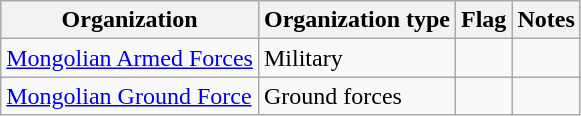<table class="wikitable">
<tr>
<th>Organization</th>
<th>Organization type</th>
<th>Flag</th>
<th>Notes</th>
</tr>
<tr>
<td><a href='#'>Mongolian Armed Forces</a></td>
<td>Military</td>
<td></td>
<td></td>
</tr>
<tr>
<td><a href='#'>Mongolian Ground Force</a></td>
<td>Ground forces</td>
<td></td>
<td></td>
</tr>
</table>
